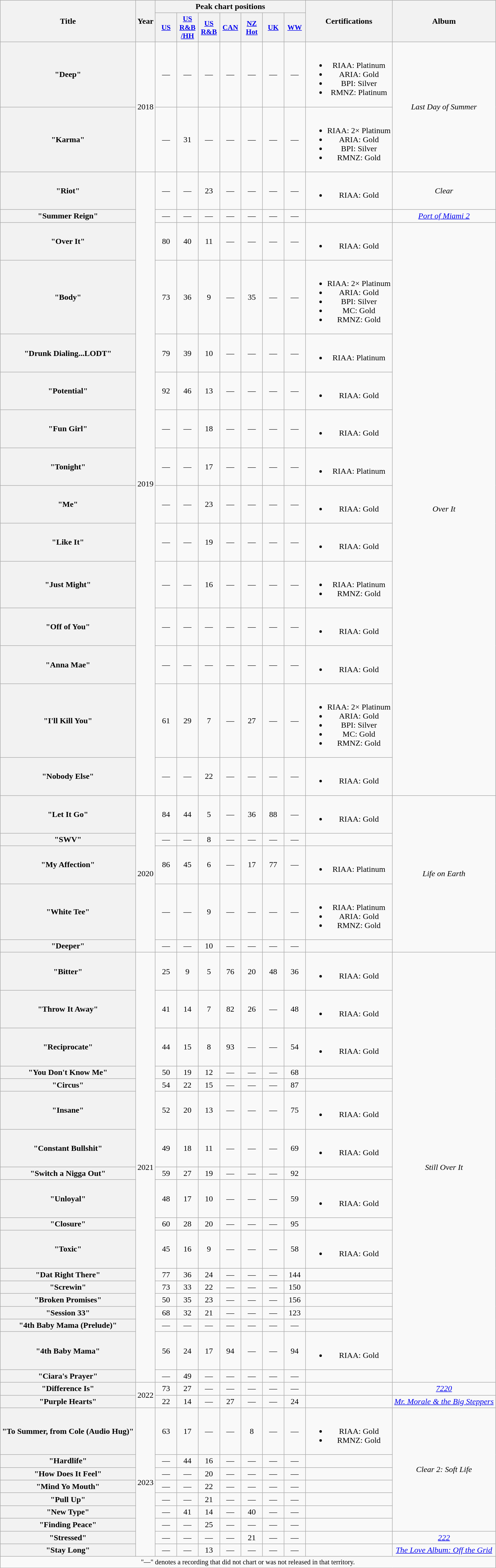<table class="wikitable plainrowheaders" style="text-align:center;">
<tr>
<th scope="col" rowspan="2">Title</th>
<th scope="col" rowspan="2">Year</th>
<th scope="col" colspan="7">Peak chart positions</th>
<th scope="col" rowspan="2">Certifications</th>
<th scope="col" rowspan="2">Album</th>
</tr>
<tr>
<th scope="col" style="width:2.5em;font-size:90%;"><a href='#'>US</a><br></th>
<th scope="col" style="width:2.5em;font-size:90%;"><a href='#'>US<br>R&B<br>/HH</a><br></th>
<th scope="col" style="width:2.5em;font-size:90%;"><a href='#'>US<br>R&B</a><br></th>
<th scope="col" style="width:2.5em;font-size:90%;"><a href='#'>CAN</a><br></th>
<th scope="col" style="width:2.5em;font-size:90%;"><a href='#'>NZ<br>Hot</a><br></th>
<th scope="col" style="width:2.5em;font-size:90%;"><a href='#'>UK</a><br></th>
<th scope="col" style="width:2.5em;font-size:90%;"><a href='#'>WW</a><br></th>
</tr>
<tr>
<th scope="row">"Deep"</th>
<td rowspan="2">2018</td>
<td>—</td>
<td>—</td>
<td>—</td>
<td>—</td>
<td>—</td>
<td>—</td>
<td>—</td>
<td><br><ul><li>RIAA: Platinum</li><li>ARIA: Gold</li><li>BPI: Silver</li><li>RMNZ: Platinum</li></ul></td>
<td rowspan="2"><em>Last Day of Summer</em></td>
</tr>
<tr>
<th scope="row">"Karma"</th>
<td>—</td>
<td>31</td>
<td>—</td>
<td>—</td>
<td>—</td>
<td>—</td>
<td>—</td>
<td><br><ul><li>RIAA: 2× Platinum</li><li>ARIA: Gold</li><li>BPI: Silver</li><li>RMNZ: Gold</li></ul></td>
</tr>
<tr>
<th scope="row">"Riot"</th>
<td rowspan="15">2019</td>
<td>—</td>
<td>—</td>
<td>23</td>
<td>—</td>
<td>—</td>
<td>—</td>
<td>—</td>
<td><br><ul><li>RIAA: Gold</li></ul></td>
<td><em>Clear</em></td>
</tr>
<tr>
<th scope="row">"Summer Reign"<br></th>
<td>—</td>
<td>—</td>
<td>—</td>
<td>—</td>
<td>—</td>
<td>—</td>
<td>—</td>
<td></td>
<td><em><a href='#'>Port of Miami 2</a></em></td>
</tr>
<tr>
<th scope="row">"Over It"</th>
<td>80</td>
<td>40</td>
<td>11</td>
<td>—</td>
<td>—</td>
<td>—</td>
<td>—</td>
<td><br><ul><li>RIAA: Gold</li></ul></td>
<td rowspan="13"><em>Over It</em></td>
</tr>
<tr>
<th scope="row">"Body"</th>
<td>73</td>
<td>36</td>
<td>9</td>
<td>—</td>
<td>35</td>
<td>—</td>
<td>—</td>
<td><br><ul><li>RIAA: 2× Platinum</li><li>ARIA: Gold</li><li>BPI: Silver</li><li>MC: Gold</li><li>RMNZ: Gold</li></ul></td>
</tr>
<tr>
<th scope="row">"Drunk Dialing...LODT"</th>
<td>79</td>
<td>39</td>
<td>10</td>
<td>—</td>
<td>—</td>
<td>—</td>
<td>—</td>
<td><br><ul><li>RIAA: Platinum</li></ul></td>
</tr>
<tr>
<th scope="row">"Potential"</th>
<td>92</td>
<td>46</td>
<td>13</td>
<td>—</td>
<td>—</td>
<td>—</td>
<td>—</td>
<td><br><ul><li>RIAA: Gold</li></ul></td>
</tr>
<tr>
<th scope="row">"Fun Girl"</th>
<td>—</td>
<td>—</td>
<td>18</td>
<td>—</td>
<td>—</td>
<td>—</td>
<td>—</td>
<td><br><ul><li>RIAA: Gold</li></ul></td>
</tr>
<tr>
<th scope="row">"Tonight"</th>
<td>—</td>
<td>—</td>
<td>17</td>
<td>—</td>
<td>—</td>
<td>—</td>
<td>—</td>
<td><br><ul><li>RIAA: Platinum</li></ul></td>
</tr>
<tr>
<th scope="row">"Me"</th>
<td>—</td>
<td>—</td>
<td>23</td>
<td>—</td>
<td>—</td>
<td>—</td>
<td>—</td>
<td><br><ul><li>RIAA: Gold</li></ul></td>
</tr>
<tr>
<th scope="row">"Like It"<br></th>
<td>—</td>
<td>—</td>
<td>19</td>
<td>—</td>
<td>—</td>
<td>—</td>
<td>—</td>
<td><br><ul><li>RIAA: Gold</li></ul></td>
</tr>
<tr>
<th scope="row">"Just Might"<br></th>
<td>—</td>
<td>—</td>
<td>16</td>
<td>—</td>
<td>—</td>
<td>—</td>
<td>—</td>
<td><br><ul><li>RIAA: Platinum</li><li>RMNZ: Gold</li></ul></td>
</tr>
<tr>
<th scope="row">"Off of You"</th>
<td>—</td>
<td>—</td>
<td>—</td>
<td>—</td>
<td>—</td>
<td>—</td>
<td>—</td>
<td><br><ul><li>RIAA: Gold</li></ul></td>
</tr>
<tr>
<th scope="row">"Anna Mae"</th>
<td>—</td>
<td>—</td>
<td>—</td>
<td>—</td>
<td>—</td>
<td>—</td>
<td>—</td>
<td><br><ul><li>RIAA: Gold</li></ul></td>
</tr>
<tr>
<th scope="row">"I'll Kill You"<br></th>
<td>61</td>
<td>29</td>
<td>7</td>
<td>—</td>
<td>27</td>
<td>—</td>
<td>—</td>
<td><br><ul><li>RIAA: 2× Platinum</li><li>ARIA: Gold</li><li>BPI: Silver</li><li>MC: Gold</li><li>RMNZ: Gold</li></ul></td>
</tr>
<tr>
<th scope="row">"Nobody Else"</th>
<td>—</td>
<td>—</td>
<td>22</td>
<td>—</td>
<td>—</td>
<td>—</td>
<td>—</td>
<td><br><ul><li>RIAA: Gold</li></ul></td>
</tr>
<tr>
<th scope="row">"Let It Go"</th>
<td rowspan="5">2020</td>
<td>84</td>
<td>44</td>
<td>5</td>
<td>—</td>
<td>36</td>
<td>88</td>
<td>—</td>
<td><br><ul><li>RIAA: Gold</li></ul></td>
<td rowspan="5"><em>Life on Earth</em></td>
</tr>
<tr>
<th scope="row">"SWV"<br></th>
<td>—</td>
<td>—</td>
<td>8</td>
<td>—</td>
<td>—</td>
<td>—</td>
<td>—</td>
<td></td>
</tr>
<tr>
<th scope="row">"My Affection"<br></th>
<td>86</td>
<td>45</td>
<td>6</td>
<td>—</td>
<td>17</td>
<td>77</td>
<td>—</td>
<td><br><ul><li>RIAA: Platinum</li></ul></td>
</tr>
<tr>
<th scope="row">"White Tee"<br></th>
<td>—</td>
<td>—</td>
<td>9</td>
<td>—</td>
<td>—</td>
<td>—</td>
<td>—</td>
<td><br><ul><li>RIAA: Platinum</li><li>ARIA: Gold</li><li>RMNZ: Gold</li></ul></td>
</tr>
<tr>
<th scope="row">"Deeper"</th>
<td>—</td>
<td>—</td>
<td>10</td>
<td>—</td>
<td>—</td>
<td>—</td>
<td>—</td>
<td></td>
</tr>
<tr>
<th scope="row">"Bitter"<br></th>
<td rowspan="18">2021</td>
<td>25</td>
<td>9</td>
<td>5</td>
<td>76</td>
<td>20</td>
<td>48</td>
<td>36</td>
<td><br><ul><li>RIAA: Gold</li></ul></td>
<td rowspan="18"><em>Still Over It</em></td>
</tr>
<tr>
<th scope="row">"Throw It Away"</th>
<td>41</td>
<td>14</td>
<td>7</td>
<td>82</td>
<td>26</td>
<td>—</td>
<td>48</td>
<td><br><ul><li>RIAA: Gold</li></ul></td>
</tr>
<tr>
<th scope="row">"Reciprocate"</th>
<td>44</td>
<td>15</td>
<td>8</td>
<td>93</td>
<td>—</td>
<td>—</td>
<td>54</td>
<td><br><ul><li>RIAA: Gold</li></ul></td>
</tr>
<tr>
<th scope="row">"You Don't Know Me"</th>
<td>50</td>
<td>19</td>
<td>12</td>
<td>—</td>
<td>—</td>
<td>—</td>
<td>68</td>
<td></td>
</tr>
<tr>
<th scope="row">"Circus"</th>
<td>54</td>
<td>22</td>
<td>15</td>
<td>—</td>
<td>—</td>
<td>—</td>
<td>87</td>
<td></td>
</tr>
<tr>
<th scope="row">"Insane"</th>
<td>52</td>
<td>20</td>
<td>13</td>
<td>—</td>
<td>—</td>
<td>—</td>
<td>75</td>
<td><br><ul><li>RIAA: Gold</li></ul></td>
</tr>
<tr>
<th scope="row">"Constant Bullshit"</th>
<td>49</td>
<td>18</td>
<td>11</td>
<td>—</td>
<td>—</td>
<td>—</td>
<td>69</td>
<td><br><ul><li>RIAA: Gold</li></ul></td>
</tr>
<tr>
<th scope="row">"Switch a Nigga Out"</th>
<td>59</td>
<td>27</td>
<td>19</td>
<td>—</td>
<td>—</td>
<td>—</td>
<td>92</td>
<td></td>
</tr>
<tr>
<th scope="row">"Unloyal"<br></th>
<td>48</td>
<td>17</td>
<td>10</td>
<td>—</td>
<td>—</td>
<td>—</td>
<td>59</td>
<td><br><ul><li>RIAA: Gold</li></ul></td>
</tr>
<tr>
<th scope="row">"Closure"</th>
<td>60</td>
<td>28</td>
<td>20</td>
<td>—</td>
<td>—</td>
<td>—</td>
<td>95</td>
<td></td>
</tr>
<tr>
<th scope="row">"Toxic"<br></th>
<td>45</td>
<td>16</td>
<td>9</td>
<td>—</td>
<td>—</td>
<td>—</td>
<td>58</td>
<td><br><ul><li>RIAA: Gold</li></ul></td>
</tr>
<tr>
<th scope="row">"Dat Right There"<br></th>
<td>77</td>
<td>36</td>
<td>24</td>
<td>—</td>
<td>—</td>
<td>—</td>
<td>144</td>
<td></td>
</tr>
<tr>
<th scope="row">"Screwin"<br></th>
<td>73</td>
<td>33</td>
<td>22</td>
<td>—</td>
<td>—</td>
<td>—</td>
<td>150</td>
<td></td>
</tr>
<tr>
<th scope="row">"Broken Promises"</th>
<td>50</td>
<td>35</td>
<td>23</td>
<td>—</td>
<td>—</td>
<td>—</td>
<td>156</td>
<td></td>
</tr>
<tr>
<th scope="row">"Session 33"</th>
<td>68</td>
<td>32</td>
<td>21</td>
<td>—</td>
<td>—</td>
<td>—</td>
<td>123</td>
<td></td>
</tr>
<tr>
<th scope="row">"4th Baby Mama (Prelude)"</th>
<td>—</td>
<td>—</td>
<td>—</td>
<td>—</td>
<td>—</td>
<td>—</td>
<td>—</td>
<td></td>
</tr>
<tr>
<th scope="row">"4th Baby Mama"</th>
<td>56</td>
<td>24</td>
<td>17</td>
<td>94</td>
<td>—</td>
<td>—</td>
<td>94</td>
<td><br><ul><li>RIAA: Gold</li></ul></td>
</tr>
<tr>
<th scope="row">"Ciara's Prayer"<br></th>
<td>—</td>
<td>49</td>
<td>—</td>
<td>—</td>
<td>—</td>
<td>—</td>
<td>—</td>
<td></td>
</tr>
<tr>
<th scope="row">"Difference Is"<br></th>
<td rowspan="2">2022</td>
<td>73</td>
<td>27</td>
<td>—</td>
<td>—</td>
<td>—</td>
<td>—</td>
<td>—</td>
<td></td>
<td><em><a href='#'>7220</a></em></td>
</tr>
<tr>
<th scope="row">"Purple Hearts"<br></th>
<td>22</td>
<td>14</td>
<td>—</td>
<td>27</td>
<td>—</td>
<td>—</td>
<td>24</td>
<td></td>
<td><em><a href='#'>Mr. Morale & the Big Steppers</a></em></td>
</tr>
<tr>
<th scope="row">"To Summer, from Cole (Audio Hug)"<br></th>
<td rowspan="9">2023</td>
<td>63</td>
<td>17</td>
<td>—</td>
<td>—</td>
<td>8</td>
<td>—</td>
<td>—</td>
<td><br><ul><li>RIAA: Gold</li><li>RMNZ: Gold</li></ul></td>
<td rowspan="7"><em>Clear 2: Soft Life</em></td>
</tr>
<tr>
<th scope="row">"Hardlife"</th>
<td>—</td>
<td>44</td>
<td>16</td>
<td>—</td>
<td>—</td>
<td>—</td>
<td>—</td>
<td></td>
</tr>
<tr>
<th scope="row">"How Does It Feel"</th>
<td>—</td>
<td>—</td>
<td>20</td>
<td>—</td>
<td>—</td>
<td>—</td>
<td>—</td>
<td></td>
</tr>
<tr>
<th scope="row">"Mind Yo Mouth"</th>
<td>—</td>
<td>—</td>
<td>22</td>
<td>—</td>
<td>—</td>
<td>—</td>
<td>—</td>
<td></td>
</tr>
<tr>
<th scope="row">"Pull Up"</th>
<td>—</td>
<td>—</td>
<td>21</td>
<td>—</td>
<td>—</td>
<td>—</td>
<td>—</td>
<td></td>
</tr>
<tr>
<th scope="row">"New Type"<br></th>
<td>—</td>
<td>41</td>
<td>14</td>
<td>—</td>
<td>40</td>
<td>—</td>
<td>—</td>
<td></td>
</tr>
<tr>
<th scope="row">"Finding Peace"</th>
<td>—</td>
<td>—</td>
<td>25</td>
<td>—</td>
<td>—</td>
<td>—</td>
<td>—</td>
<td></td>
</tr>
<tr>
<th scope="row">"Stressed"<br></th>
<td>—</td>
<td>—</td>
<td>—</td>
<td>—</td>
<td>21</td>
<td>—</td>
<td>—</td>
<td></td>
<td><em><a href='#'>222</a></em></td>
</tr>
<tr>
<th scope="row">"Stay Long"<br></th>
<td>—</td>
<td>—</td>
<td>13</td>
<td>—</td>
<td>—</td>
<td>—</td>
<td>—</td>
<td></td>
<td><em><a href='#'>The Love Album: Off the Grid</a></em></td>
</tr>
<tr>
<td colspan="13" style="font-size:85%">"—" denotes a recording that did not chart or was not released in that territory.</td>
</tr>
</table>
